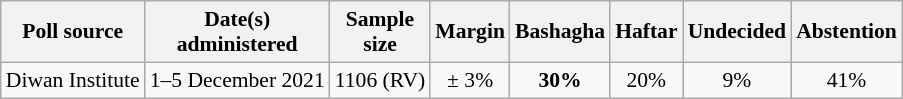<table class="wikitable sortable" style="font-size:90%;text-align:center;">
<tr>
<th>Poll source</th>
<th data-sort-type="date">Date(s)<br>administered</th>
<th data-sort-type="number">Sample<br>size</th>
<th>Margin<br></th>
<th>Bashagha</th>
<th>Haftar</th>
<th>Undecided</th>
<th>Abstention</th>
</tr>
<tr>
<td>Diwan Institute</td>
<td>1–5 December 2021</td>
<td>1106 (RV)</td>
<td>± 3%</td>
<td><strong>30%</strong></td>
<td>20%</td>
<td>9%</td>
<td>41%</td>
</tr>
</table>
